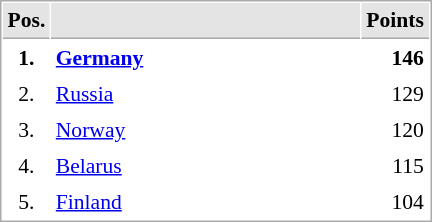<table cellspacing="1" cellpadding="3" style="border:1px solid #AAAAAA;font-size:90%">
<tr bgcolor="#E4E4E4">
<th style="border-bottom:1px solid #AAAAAA" width=10>Pos.</th>
<th style="border-bottom:1px solid #AAAAAA" width=200></th>
<th style="border-bottom:1px solid #AAAAAA" width=20>Points</th>
</tr>
<tr>
<td align="center"><strong>1.</strong></td>
<td> <strong><a href='#'>Germany</a></strong></td>
<td align="right"><strong>146</strong></td>
</tr>
<tr>
<td align="center">2.</td>
<td> <a href='#'>Russia</a></td>
<td align="right">129</td>
</tr>
<tr>
<td align="center">3.</td>
<td> <a href='#'>Norway</a></td>
<td align="right">120</td>
</tr>
<tr>
<td align="center">4.</td>
<td> <a href='#'>Belarus</a></td>
<td align="right">115</td>
</tr>
<tr>
<td align="center">5.</td>
<td> <a href='#'>Finland</a></td>
<td align="right">104</td>
</tr>
</table>
